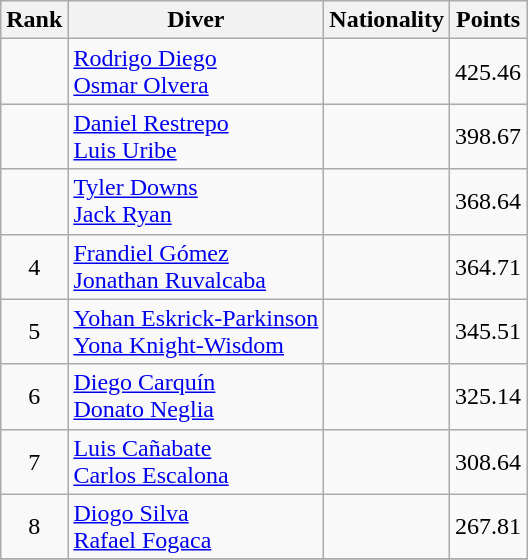<table class="wikitable sortable" style="font-size:100%">
<tr>
<th>Rank</th>
<th>Diver</th>
<th>Nationality</th>
<th>Points</th>
</tr>
<tr>
<td align=center></td>
<td><a href='#'>Rodrigo Diego</a><br><a href='#'>Osmar Olvera</a></td>
<td></td>
<td align=center>425.46</td>
</tr>
<tr>
<td align=center></td>
<td><a href='#'>Daniel Restrepo</a><br><a href='#'>Luis Uribe</a></td>
<td></td>
<td align=center>398.67</td>
</tr>
<tr>
<td align=center></td>
<td><a href='#'>Tyler Downs</a><br><a href='#'>Jack Ryan</a></td>
<td></td>
<td align=center>368.64</td>
</tr>
<tr>
<td align=center>4</td>
<td><a href='#'>Frandiel Gómez</a><br><a href='#'>Jonathan Ruvalcaba</a></td>
<td></td>
<td align=center>364.71</td>
</tr>
<tr>
<td align=center>5</td>
<td><a href='#'>Yohan Eskrick-Parkinson</a><br><a href='#'>Yona Knight-Wisdom</a></td>
<td></td>
<td align=center>345.51</td>
</tr>
<tr>
<td align=center>6</td>
<td><a href='#'>Diego Carquín</a><br><a href='#'>Donato Neglia</a></td>
<td></td>
<td align=center>325.14</td>
</tr>
<tr>
<td align=center>7</td>
<td><a href='#'>Luis Cañabate</a><br><a href='#'>Carlos Escalona</a></td>
<td></td>
<td align=center>308.64</td>
</tr>
<tr>
<td align=center>8</td>
<td><a href='#'>Diogo Silva</a><br><a href='#'>Rafael Fogaca</a></td>
<td></td>
<td align=center>267.81</td>
</tr>
<tr>
</tr>
</table>
